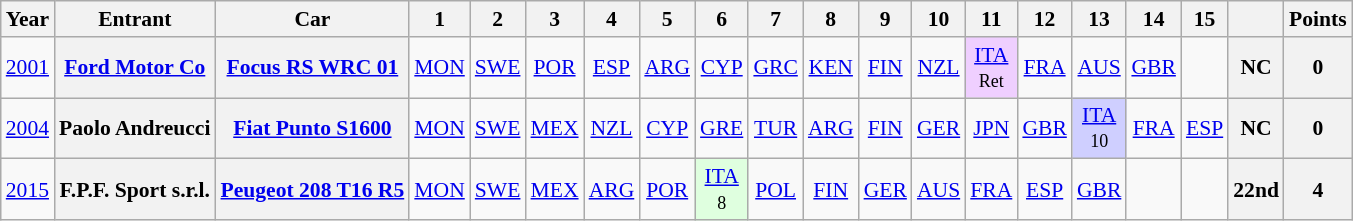<table class="wikitable" style="text-align:center; font-size:90%">
<tr>
<th>Year</th>
<th>Entrant</th>
<th>Car</th>
<th>1</th>
<th>2</th>
<th>3</th>
<th>4</th>
<th>5</th>
<th>6</th>
<th>7</th>
<th>8</th>
<th>9</th>
<th>10</th>
<th>11</th>
<th>12</th>
<th>13</th>
<th>14</th>
<th>15</th>
<th></th>
<th>Points</th>
</tr>
<tr>
<td><a href='#'>2001</a></td>
<th><a href='#'>Ford Motor Co</a></th>
<th><a href='#'>Focus RS WRC 01</a></th>
<td><a href='#'>MON</a></td>
<td><a href='#'>SWE</a></td>
<td><a href='#'>POR</a></td>
<td><a href='#'>ESP</a></td>
<td><a href='#'>ARG</a></td>
<td><a href='#'>CYP</a></td>
<td><a href='#'>GRC</a></td>
<td><a href='#'>KEN</a></td>
<td><a href='#'>FIN</a></td>
<td><a href='#'>NZL</a></td>
<td style="background:#EFCFFF;"><a href='#'>ITA</a><br><small>Ret</small></td>
<td><a href='#'>FRA</a></td>
<td><a href='#'>AUS</a></td>
<td><a href='#'>GBR</a></td>
<td></td>
<th>NC</th>
<th>0</th>
</tr>
<tr>
<td><a href='#'>2004</a></td>
<th>Paolo Andreucci</th>
<th><a href='#'>Fiat Punto S1600</a></th>
<td><a href='#'>MON</a></td>
<td><a href='#'>SWE</a></td>
<td><a href='#'>MEX</a></td>
<td><a href='#'>NZL</a></td>
<td><a href='#'>CYP</a></td>
<td><a href='#'>GRE</a></td>
<td><a href='#'>TUR</a></td>
<td><a href='#'>ARG</a></td>
<td><a href='#'>FIN</a></td>
<td><a href='#'>GER</a></td>
<td><a href='#'>JPN</a></td>
<td><a href='#'>GBR</a></td>
<td style="background:#CFCFFF;"><a href='#'>ITA</a><br><small>10</small></td>
<td><a href='#'>FRA</a></td>
<td><a href='#'>ESP</a></td>
<th>NC</th>
<th>0</th>
</tr>
<tr>
<td><a href='#'>2015</a></td>
<th>F.P.F. Sport s.r.l.</th>
<th><a href='#'>Peugeot 208 T16 R5</a></th>
<td><a href='#'>MON</a></td>
<td><a href='#'>SWE</a></td>
<td><a href='#'>MEX</a></td>
<td><a href='#'>ARG</a></td>
<td><a href='#'>POR</a></td>
<td style="background:#DFFFDF;"><a href='#'>ITA</a><br><small>8</small></td>
<td><a href='#'>POL</a></td>
<td><a href='#'>FIN</a></td>
<td><a href='#'>GER</a></td>
<td><a href='#'>AUS</a></td>
<td><a href='#'>FRA</a></td>
<td><a href='#'>ESP</a></td>
<td><a href='#'>GBR</a></td>
<td></td>
<td></td>
<th>22nd</th>
<th>4</th>
</tr>
</table>
